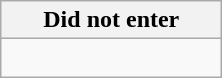<table class="wikitable">
<tr>
<th style="width:140px;">Did not enter</th>
</tr>
<tr>
<td><br></td>
</tr>
</table>
